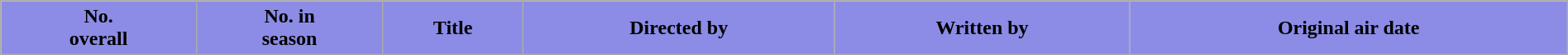<table class="wikitable plainrowheaders" style="width:100%; background:#fff;">
<tr>
<th style="background:#8c8ce6;">No.<br>overall</th>
<th style="background:#8c8ce6;">No. in<br>season</th>
<th style="background:#8c8ce6;">Title</th>
<th style="background:#8c8ce6;">Directed by</th>
<th style="background:#8c8ce6;">Written by</th>
<th style="background:#8c8ce6;">Original air date<br>











</th>
</tr>
</table>
